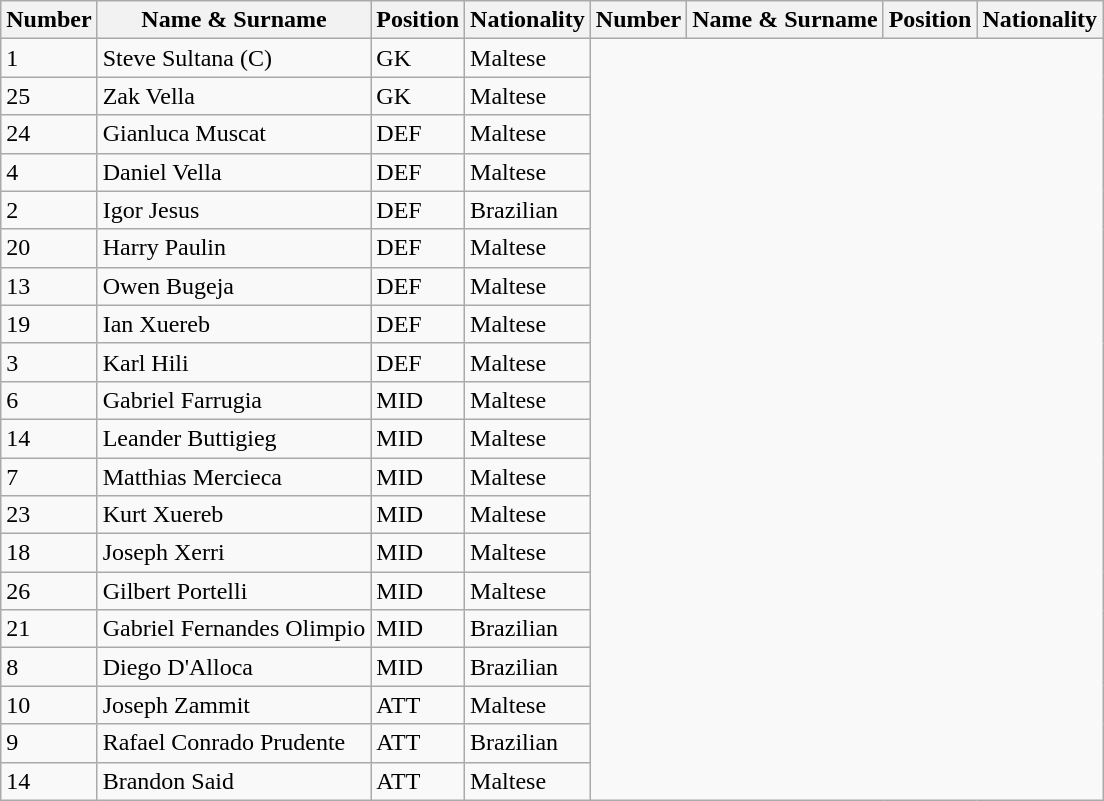<table class="wikitable">
<tr>
<th>Number</th>
<th>Name & Surname</th>
<th>Position</th>
<th>Nationality</th>
<th>Number</th>
<th>Name & Surname</th>
<th>Position</th>
<th>Nationality</th>
</tr>
<tr>
<td>1</td>
<td>Steve Sultana (C)</td>
<td>GK</td>
<td>Maltese </td>
</tr>
<tr>
<td>25</td>
<td>Zak Vella</td>
<td>GK</td>
<td>Maltese </td>
</tr>
<tr>
<td>24</td>
<td>Gianluca Muscat</td>
<td>DEF</td>
<td>Maltese </td>
</tr>
<tr>
<td>4</td>
<td>Daniel Vella</td>
<td>DEF</td>
<td>Maltese </td>
</tr>
<tr>
<td>2</td>
<td>Igor Jesus</td>
<td>DEF</td>
<td>Brazilian </td>
</tr>
<tr>
<td>20</td>
<td>Harry Paulin</td>
<td>DEF</td>
<td>Maltese </td>
</tr>
<tr>
<td>13</td>
<td>Owen Bugeja</td>
<td>DEF</td>
<td>Maltese </td>
</tr>
<tr>
<td>19</td>
<td>Ian Xuereb</td>
<td>DEF</td>
<td>Maltese </td>
</tr>
<tr>
<td>3</td>
<td>Karl Hili</td>
<td>DEF</td>
<td>Maltese </td>
</tr>
<tr>
<td>6</td>
<td>Gabriel Farrugia</td>
<td>MID</td>
<td>Maltese </td>
</tr>
<tr>
<td>14</td>
<td>Leander Buttigieg</td>
<td>MID</td>
<td>Maltese </td>
</tr>
<tr>
<td>7</td>
<td>Matthias Mercieca</td>
<td>MID</td>
<td>Maltese </td>
</tr>
<tr>
<td>23</td>
<td>Kurt Xuereb</td>
<td>MID</td>
<td>Maltese </td>
</tr>
<tr>
<td>18</td>
<td>Joseph Xerri</td>
<td>MID</td>
<td>Maltese </td>
</tr>
<tr>
<td>26</td>
<td>Gilbert Portelli</td>
<td>MID</td>
<td>Maltese </td>
</tr>
<tr>
<td>21</td>
<td>Gabriel Fernandes Olimpio</td>
<td>MID</td>
<td>Brazilian </td>
</tr>
<tr>
<td>8</td>
<td>Diego D'Alloca</td>
<td>MID</td>
<td>Brazilian </td>
</tr>
<tr>
<td>10</td>
<td>Joseph Zammit</td>
<td>ATT</td>
<td>Maltese </td>
</tr>
<tr>
<td>9</td>
<td>Rafael Conrado Prudente</td>
<td>ATT</td>
<td>Brazilian </td>
</tr>
<tr>
<td>14</td>
<td>Brandon Said</td>
<td>ATT</td>
<td>Maltese </td>
</tr>
</table>
